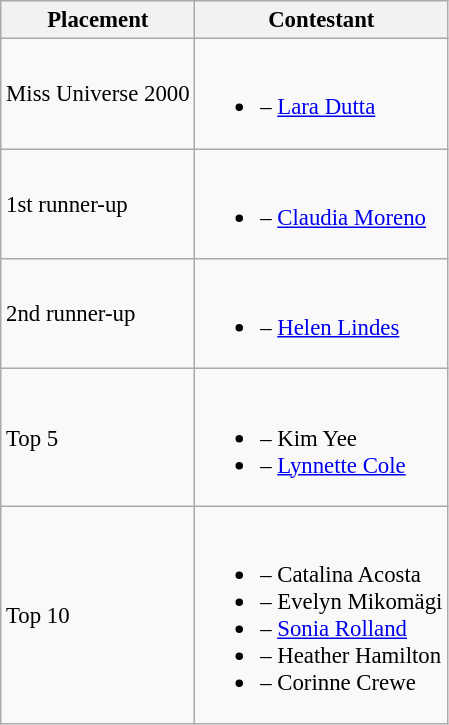<table class="wikitable sortable" style="font-size:95%;">
<tr>
<th>Placement</th>
<th>Contestant</th>
</tr>
<tr>
<td>Miss Universe 2000</td>
<td><br><ul><li> – <a href='#'>Lara Dutta</a></li></ul></td>
</tr>
<tr>
<td>1st runner-up</td>
<td><br><ul><li> – <a href='#'>Claudia Moreno</a></li></ul></td>
</tr>
<tr>
<td>2nd runner-up</td>
<td><br><ul><li> – <a href='#'>Helen Lindes</a></li></ul></td>
</tr>
<tr>
<td>Top 5</td>
<td><br><ul><li> – Kim Yee</li><li> – <a href='#'>Lynnette Cole</a></li></ul></td>
</tr>
<tr>
<td>Top 10</td>
<td><br><ul><li> – Catalina Acosta</li><li> – Evelyn Mikomägi</li><li> – <a href='#'>Sonia Rolland</a></li><li> – Heather Hamilton</li><li> – Corinne Crewe</li></ul></td>
</tr>
</table>
